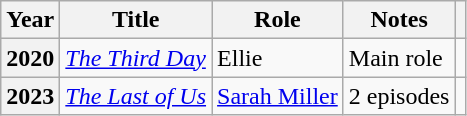<table class="wikitable sortable plainrowheaders sortable" style="margin-right: 0;">
<tr>
<th scope="col">Year</th>
<th scope="col">Title</th>
<th scope="col">Role</th>
<th class="unsortable" scope="col">Notes</th>
<th scope="col" class="unsortable"></th>
</tr>
<tr>
<th scope="row">2020</th>
<td><em><a href='#'>The Third Day</a></em></td>
<td>Ellie</td>
<td>Main role</td>
<td align="center"></td>
</tr>
<tr>
<th scope="row">2023</th>
<td><em><a href='#'>The Last of Us</a></em></td>
<td><a href='#'>Sarah Miller</a></td>
<td>2 episodes</td>
<td align="center"></td>
</tr>
</table>
